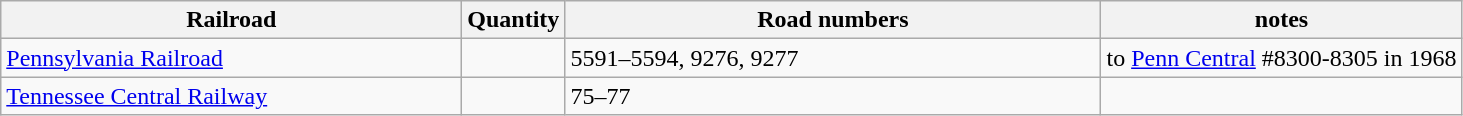<table class="wikitable">
<tr>
<th bgcolor=#cc9966>Railroad</th>
<th bgcolor=#cc9966>Quantity</th>
<th bgcolor=#cc9966>Road numbers</th>
<th>notes</th>
</tr>
<tr>
<td style="width:300px"><a href='#'>Pennsylvania Railroad</a></td>
<td></td>
<td style="width:350px">5591–5594, 9276, 9277</td>
<td>to <a href='#'>Penn Central</a> #8300-8305 in 1968</td>
</tr>
<tr>
<td><a href='#'>Tennessee Central Railway</a></td>
<td></td>
<td>75–77</td>
<td></td>
</tr>
</table>
